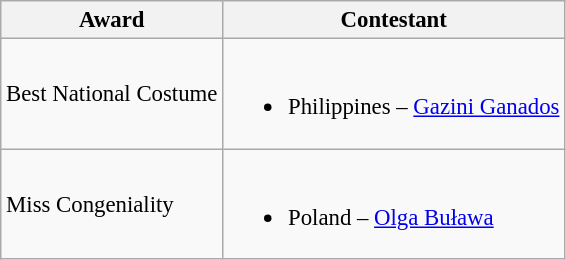<table class="wikitable sortable unsortable" style="font-size: 95%;">
<tr>
<th>Award</th>
<th>Contestant</th>
</tr>
<tr>
<td>Best National Costume</td>
<td><br><ul><li> Philippines – <a href='#'>Gazini Ganados</a></li></ul></td>
</tr>
<tr>
<td>Miss Congeniality</td>
<td><br><ul><li> Poland – <a href='#'>Olga Buława</a></li></ul></td>
</tr>
</table>
